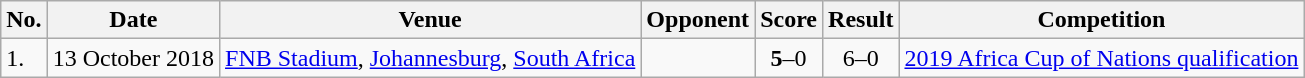<table class="wikitable" style="font-size:100%;">
<tr>
<th>No.</th>
<th>Date</th>
<th>Venue</th>
<th>Opponent</th>
<th>Score</th>
<th>Result</th>
<th>Competition</th>
</tr>
<tr>
<td>1.</td>
<td>13 October 2018</td>
<td><a href='#'>FNB Stadium</a>, <a href='#'>Johannesburg</a>, <a href='#'>South Africa</a></td>
<td></td>
<td align=center><strong>5</strong>–0</td>
<td align=center>6–0</td>
<td><a href='#'>2019 Africa Cup of Nations qualification</a></td>
</tr>
</table>
